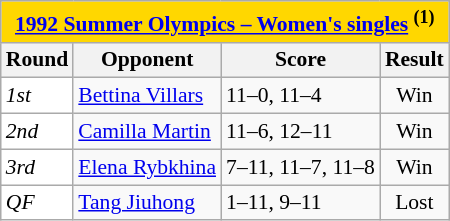<table class="wikitable" style="font-size: 90%; text-align: center;">
<tr>
<th colspan="4" style="background:gold;"><a href='#'>1992 Summer Olympics – Women's singles</a> <sup>(1)</sup></th>
</tr>
<tr>
<th>Round</th>
<th>Opponent</th>
<th>Score</th>
<th>Result</th>
</tr>
<tr>
<td style="text-align:left; background:white"><em>1st</em></td>
<td align="left"> <a href='#'>Bettina Villars</a></td>
<td align="left">11–0, 11–4</td>
<td align="center">Win</td>
</tr>
<tr>
<td style="text-align:left; background:white"><em>2nd</em></td>
<td align="left"> <a href='#'>Camilla Martin</a></td>
<td align="left">11–6, 12–11</td>
<td align="center">Win</td>
</tr>
<tr>
<td style="text-align:left; background:white"><em>3rd</em></td>
<td align="left"> <a href='#'>Elena Rybkhina</a></td>
<td align="left">7–11, 11–7, 11–8</td>
<td align="center">Win</td>
</tr>
<tr>
<td style="text-align:left; background:white"><em>QF</em></td>
<td align="left"> <a href='#'>Tang Jiuhong</a></td>
<td align="left">1–11, 9–11</td>
<td align="center">Lost</td>
</tr>
</table>
